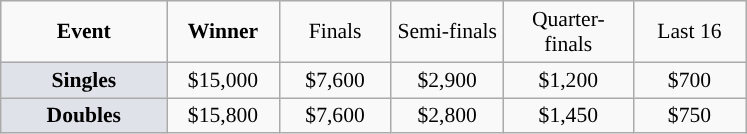<table class=wikitable style="font-size:90%;text-align:center">
<tr>
<td style="width:104px;"><strong>Event</strong></td>
<td style="width:68px;"><strong>Winner</strong></td>
<td style="width:68px;">Finals</td>
<td style="width:68px;">Semi-finals</td>
<td style="width:80px;">Quarter-finals</td>
<td style="width:68px;">Last 16</td>
</tr>
<tr>
<td style="background:#dfe2e9;"><strong>Singles</strong></td>
<td>$15,000</td>
<td>$7,600</td>
<td>$2,900</td>
<td>$1,200</td>
<td>$700</td>
</tr>
<tr>
<td style="background:#dfe2e9;"><strong>Doubles</strong></td>
<td>$15,800</td>
<td>$7,600</td>
<td>$2,800</td>
<td>$1,450</td>
<td>$750</td>
</tr>
</table>
